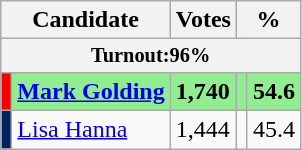<table class="wikitable plainrowheaders">
<tr>
<th colspan="2">Candidate</th>
<th>Votes</th>
<th colspan="2">%</th>
</tr>
<tr style="font-size:85%">
<th colspan="5" scope="row" style="text-align:center"><strong>Turnout:</strong>96%</th>
</tr>
<tr style="background:lightgreen;">
<td style="background:#F90001;"></td>
<td><strong><a href='#'>Mark Golding</a></strong></td>
<td><strong>1,740</strong></td>
<td></td>
<td><strong>54.6</strong></td>
</tr>
<tr>
<td style="background:#002366;"></td>
<td><a href='#'>Lisa Hanna</a></td>
<td>1,444</td>
<td></td>
<td>45.4</td>
</tr>
</table>
